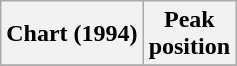<table class="wikitable sortable plainrowheaders">
<tr>
<th>Chart (1994)</th>
<th>Peak<br>position</th>
</tr>
<tr>
</tr>
</table>
